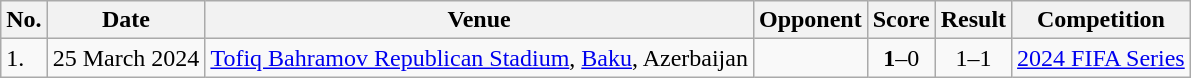<table class="wikitable">
<tr>
<th>No.</th>
<th>Date</th>
<th>Venue</th>
<th>Opponent</th>
<th>Score</th>
<th>Result</th>
<th>Competition</th>
</tr>
<tr>
<td>1.</td>
<td>25 March 2024</td>
<td rowspan="2"><a href='#'>Tofiq Bahramov Republican Stadium</a>, <a href='#'>Baku</a>, Azerbaijan</td>
<td></td>
<td align="center"><strong>1</strong>–0</td>
<td align="center">1–1</td>
<td><a href='#'>2024 FIFA Series</a></td>
</tr>
</table>
